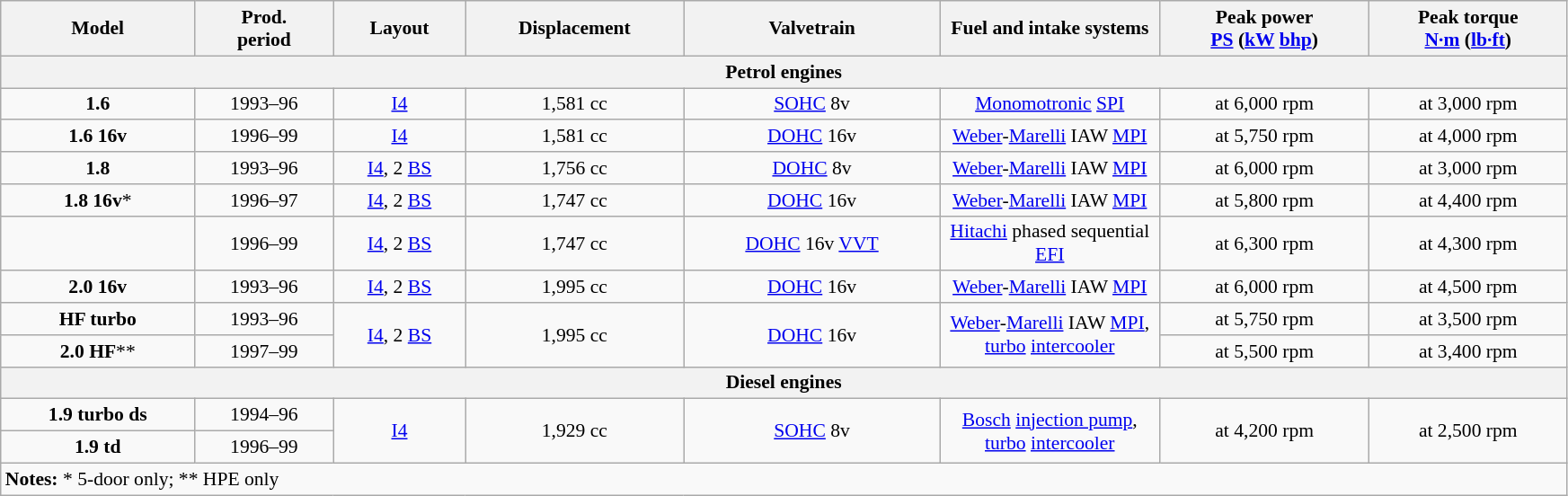<table class="wikitable" style="text-align:center; font-size:90%; width:92%">
<tr>
<th>Model</th>
<th>Prod.<br>period</th>
<th>Layout</th>
<th>Displacement</th>
<th>Valvetrain</th>
<th width=14%>Fuel and intake systems</th>
<th>Peak power<br><a href='#'>PS</a> (<a href='#'>kW</a> <a href='#'>bhp</a>)</th>
<th>Peak torque<br><a href='#'>N·m</a> (<a href='#'>lb·ft</a>)</th>
</tr>
<tr>
<th colspan=9>Petrol engines</th>
</tr>
<tr>
<td><strong>1.6</strong></td>
<td>1993–96</td>
<td><a href='#'>I4</a></td>
<td>1,581 cc</td>
<td><a href='#'>SOHC</a> 8v</td>
<td><a href='#'>Monomotronic</a> <a href='#'>SPI</a></td>
<td> at 6,000 rpm</td>
<td> at 3,000 rpm</td>
</tr>
<tr>
<td><strong>1.6 16v</strong></td>
<td>1996–99</td>
<td><a href='#'>I4</a></td>
<td>1,581 cc</td>
<td><a href='#'>DOHC</a> 16v</td>
<td><a href='#'>Weber</a>-<a href='#'>Marelli</a> IAW <a href='#'>MPI</a></td>
<td> at 5,750 rpm</td>
<td> at 4,000 rpm</td>
</tr>
<tr>
<td><strong>1.8</strong></td>
<td>1993–96</td>
<td><a href='#'>I4</a>, 2 <a href='#'>BS</a></td>
<td>1,756 cc</td>
<td><a href='#'>DOHC</a> 8v</td>
<td><a href='#'>Weber</a>-<a href='#'>Marelli</a> IAW <a href='#'>MPI</a></td>
<td> at 6,000 rpm</td>
<td> at 3,000 rpm</td>
</tr>
<tr>
<td><strong>1.8 16v</strong>*</td>
<td>1996–97</td>
<td><a href='#'>I4</a>, 2 <a href='#'>BS</a></td>
<td>1,747 cc</td>
<td><a href='#'>DOHC</a> 16v</td>
<td><a href='#'>Weber</a>-<a href='#'>Marelli</a> IAW <a href='#'>MPI</a></td>
<td> at 5,800 rpm</td>
<td> at 4,400 rpm</td>
</tr>
<tr>
<td><strong></strong></td>
<td>1996–99</td>
<td><a href='#'>I4</a>, 2 <a href='#'>BS</a></td>
<td>1,747 cc</td>
<td><a href='#'>DOHC</a> 16v <a href='#'>VVT</a></td>
<td><a href='#'>Hitachi</a> phased sequential <a href='#'>EFI</a></td>
<td> at 6,300 rpm</td>
<td> at 4,300 rpm</td>
</tr>
<tr>
<td><strong>2.0 16v</strong></td>
<td>1993–96</td>
<td><a href='#'>I4</a>, 2 <a href='#'>BS</a></td>
<td>1,995 cc</td>
<td><a href='#'>DOHC</a> 16v</td>
<td><a href='#'>Weber</a>-<a href='#'>Marelli</a> IAW <a href='#'>MPI</a></td>
<td> at 6,000 rpm</td>
<td> at 4,500 rpm</td>
</tr>
<tr>
<td><strong>HF turbo</strong></td>
<td>1993–96</td>
<td rowspan=2><a href='#'>I4</a>, 2 <a href='#'>BS</a></td>
<td rowspan=2>1,995 cc</td>
<td rowspan=2><a href='#'>DOHC</a> 16v</td>
<td rowspan=2><a href='#'>Weber</a>-<a href='#'>Marelli</a> IAW <a href='#'>MPI</a>, <a href='#'>turbo</a> <a href='#'>intercooler</a></td>
<td> at 5,750 rpm</td>
<td> at 3,500 rpm</td>
</tr>
<tr>
<td><strong>2.0 HF</strong>**</td>
<td>1997–99</td>
<td> at 5,500 rpm</td>
<td> at 3,400 rpm</td>
</tr>
<tr>
<th colspan=9>Diesel engines</th>
</tr>
<tr>
<td><strong>1.9 turbo ds</strong></td>
<td>1994–96</td>
<td rowspan=2><a href='#'>I4</a></td>
<td rowspan=2>1,929 cc</td>
<td rowspan=2><a href='#'>SOHC</a> 8v</td>
<td rowspan=2><a href='#'>Bosch</a> <a href='#'>injection pump</a>, <a href='#'>turbo</a> <a href='#'>intercooler</a></td>
<td rowspan=2> at 4,200 rpm</td>
<td rowspan=2> at 2,500 rpm</td>
</tr>
<tr>
<td><strong>1.9 td</strong></td>
<td>1996–99</td>
</tr>
<tr>
<td colspan=9 style="text-align:left;"><strong>Notes:</strong> * 5-door only; ** HPE only</td>
</tr>
</table>
